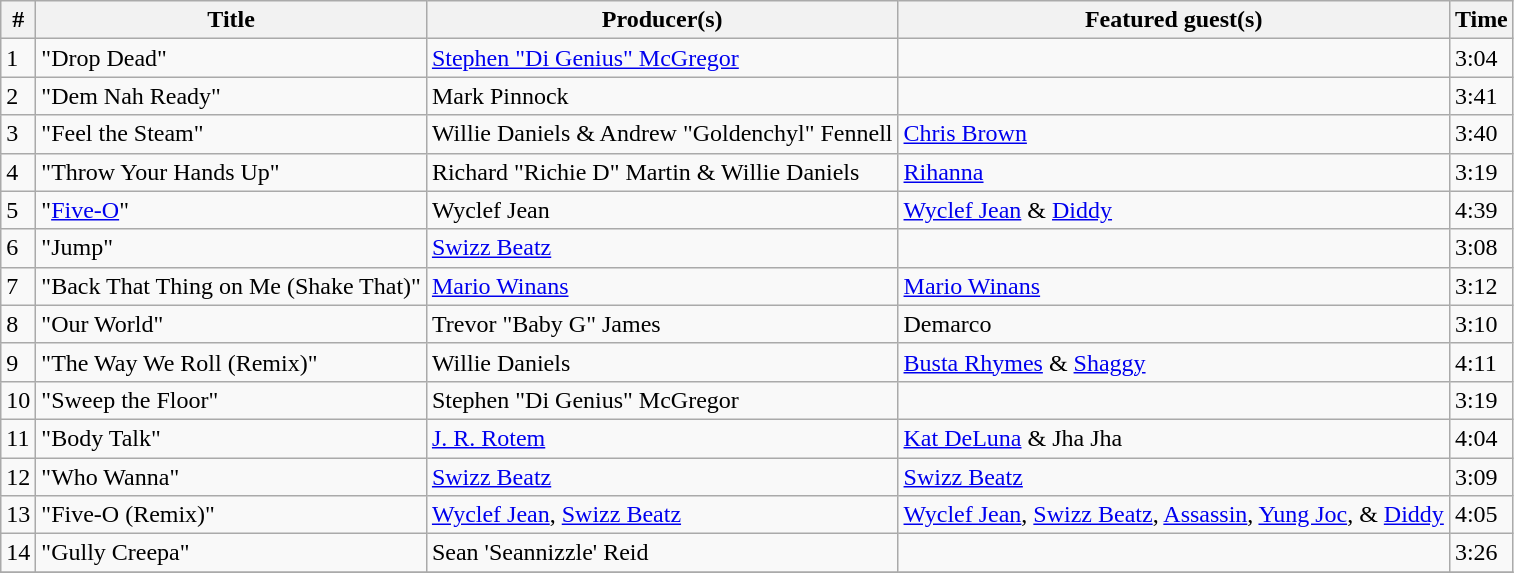<table class="wikitable">
<tr>
<th align="center">#</th>
<th align="center">Title</th>
<th align="center">Producer(s)</th>
<th align="center">Featured guest(s)</th>
<th align="center">Time</th>
</tr>
<tr>
<td>1</td>
<td>"Drop Dead"</td>
<td><a href='#'>Stephen "Di Genius" McGregor</a></td>
<td></td>
<td>3:04</td>
</tr>
<tr>
<td>2</td>
<td>"Dem Nah Ready"</td>
<td>Mark Pinnock</td>
<td></td>
<td>3:41</td>
</tr>
<tr>
<td>3</td>
<td>"Feel the Steam"</td>
<td>Willie Daniels & Andrew "Goldenchyl" Fennell</td>
<td><a href='#'>Chris Brown</a></td>
<td>3:40</td>
</tr>
<tr>
<td>4</td>
<td>"Throw Your Hands Up"</td>
<td>Richard "Richie D" Martin & Willie Daniels</td>
<td><a href='#'>Rihanna</a></td>
<td>3:19</td>
</tr>
<tr>
<td>5</td>
<td>"<a href='#'>Five-O</a>"</td>
<td>Wyclef Jean</td>
<td><a href='#'>Wyclef Jean</a> & <a href='#'>Diddy</a></td>
<td>4:39</td>
</tr>
<tr>
<td>6</td>
<td>"Jump"</td>
<td><a href='#'>Swizz Beatz</a></td>
<td></td>
<td>3:08</td>
</tr>
<tr>
<td>7</td>
<td>"Back That Thing on Me (Shake That)"</td>
<td><a href='#'>Mario Winans</a></td>
<td><a href='#'>Mario Winans</a></td>
<td>3:12</td>
</tr>
<tr>
<td>8</td>
<td>"Our World"</td>
<td>Trevor "Baby G" James</td>
<td>Demarco</td>
<td>3:10</td>
</tr>
<tr>
<td>9</td>
<td>"The Way We Roll (Remix)"</td>
<td>Willie Daniels</td>
<td><a href='#'>Busta Rhymes</a> & <a href='#'>Shaggy</a></td>
<td>4:11</td>
</tr>
<tr>
<td>10</td>
<td>"Sweep the Floor"</td>
<td>Stephen "Di Genius" McGregor</td>
<td></td>
<td>3:19</td>
</tr>
<tr>
<td>11</td>
<td>"Body Talk"</td>
<td><a href='#'>J. R. Rotem</a></td>
<td><a href='#'>Kat DeLuna</a> & Jha Jha</td>
<td>4:04</td>
</tr>
<tr>
<td>12</td>
<td>"Who Wanna"</td>
<td><a href='#'>Swizz Beatz</a></td>
<td><a href='#'>Swizz Beatz</a></td>
<td>3:09</td>
</tr>
<tr>
<td>13</td>
<td>"Five-O (Remix)"</td>
<td><a href='#'>Wyclef Jean</a>, <a href='#'>Swizz Beatz</a></td>
<td><a href='#'>Wyclef Jean</a>, <a href='#'>Swizz Beatz</a>, <a href='#'>Assassin</a>, <a href='#'>Yung Joc</a>, & <a href='#'>Diddy</a></td>
<td>4:05</td>
</tr>
<tr>
<td>14</td>
<td>"Gully Creepa"</td>
<td>Sean 'Seannizzle' Reid</td>
<td></td>
<td>3:26</td>
</tr>
<tr>
</tr>
</table>
